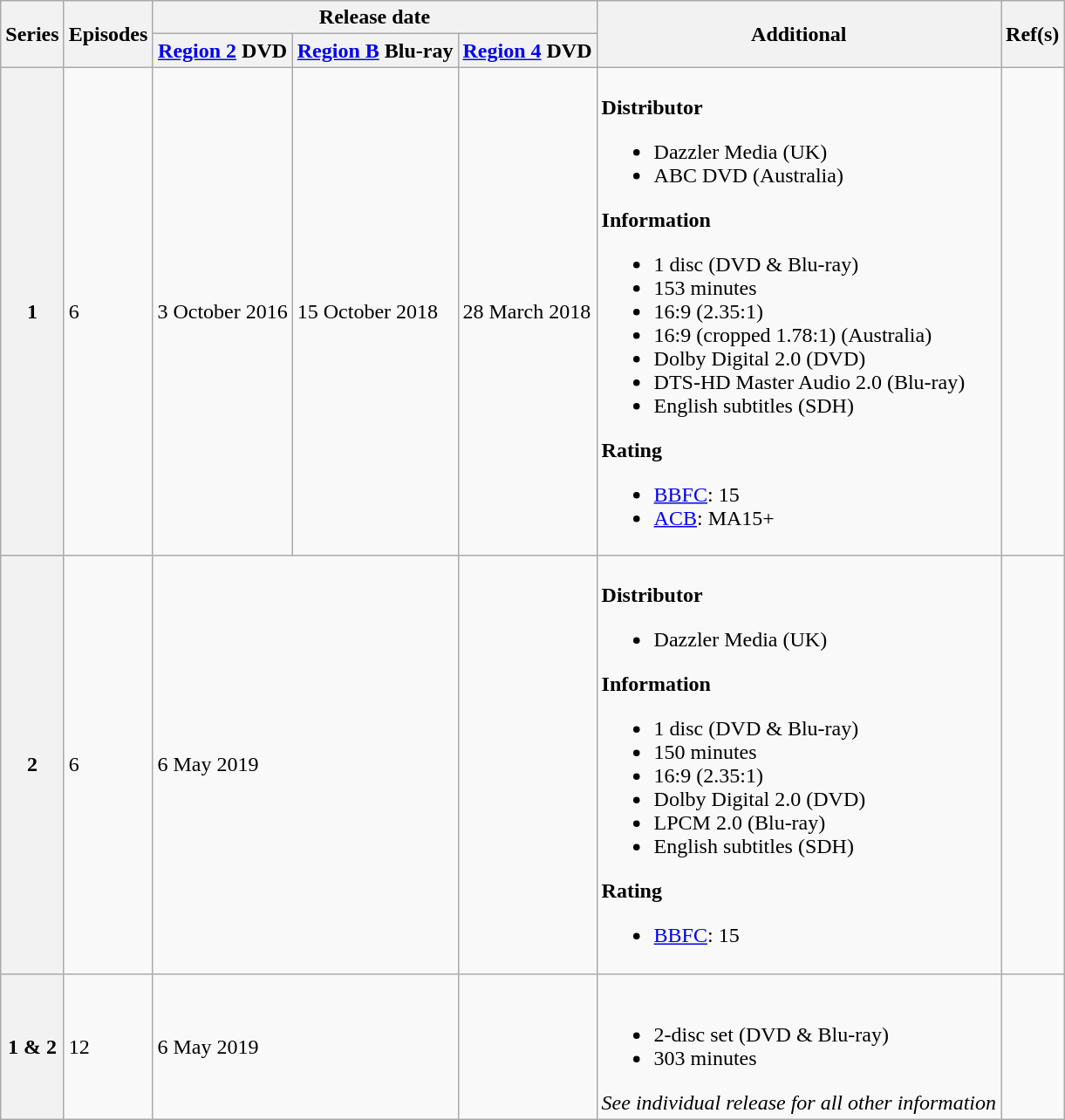<table class="wikitable">
<tr>
<th scope="col" rowspan="2">Series</th>
<th scope="col" rowspan="2">Episodes</th>
<th scope="col" colspan="3">Release date</th>
<th scope="col" rowspan="2">Additional</th>
<th scope="col" rowspan="2">Ref(s)</th>
</tr>
<tr>
<th scope="col"><a href='#'>Region 2</a> DVD </th>
<th scope="col"><a href='#'>Region B</a> Blu-ray </th>
<th scope="col"><a href='#'>Region 4</a> DVD </th>
</tr>
<tr>
<th scope="row">1</th>
<td>6</td>
<td>3 October 2016</td>
<td>15 October 2018</td>
<td>28 March 2018</td>
<td><br><strong>Distributor</strong><ul><li>Dazzler Media (UK)</li><li>ABC DVD (Australia)</li></ul><strong>Information</strong><ul><li>1 disc (DVD & Blu-ray)</li><li>153 minutes</li><li>16:9 (2.35:1)</li><li>16:9 (cropped 1.78:1) (Australia)</li><li>Dolby Digital 2.0 (DVD)</li><li>DTS-HD Master Audio 2.0 (Blu-ray)</li><li>English subtitles (SDH)</li></ul><strong>Rating</strong><ul><li><a href='#'>BBFC</a>: 15</li><li><a href='#'>ACB</a>: MA15+</li></ul></td>
<td></td>
</tr>
<tr>
<th scope="row">2</th>
<td>6</td>
<td colspan="2">6 May 2019</td>
<td></td>
<td><br><strong>Distributor</strong><ul><li>Dazzler Media (UK)</li></ul><strong>Information</strong><ul><li>1 disc (DVD & Blu-ray)</li><li>150 minutes</li><li>16:9 (2.35:1)</li><li>Dolby Digital 2.0 (DVD)</li><li>LPCM 2.0 (Blu-ray)</li><li>English subtitles (SDH)</li></ul><strong>Rating</strong><ul><li><a href='#'>BBFC</a>: 15</li></ul></td>
<td></td>
</tr>
<tr>
<th scope="row">1 & 2</th>
<td>12</td>
<td colspan="2">6 May 2019</td>
<td></td>
<td><br><ul><li>2-disc set (DVD & Blu-ray)</li><li>303 minutes</li></ul><em>See individual release for all other information</em></td>
<td></td>
</tr>
</table>
